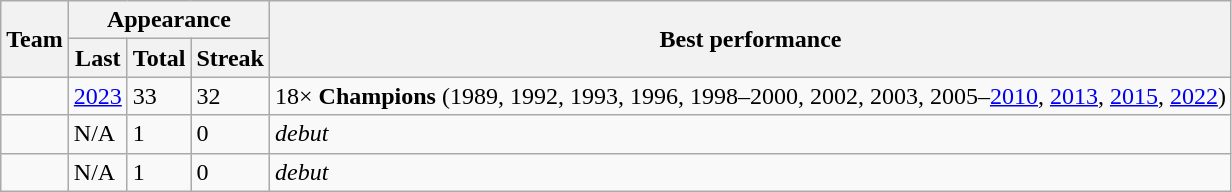<table class="wikitable">
<tr>
<th rowspan=2>Team</th>
<th colspan=3>Appearance</th>
<th rowspan=2>Best performance</th>
</tr>
<tr>
<th>Last</th>
<th>Total</th>
<th>Streak</th>
</tr>
<tr>
<td align=left></td>
<td><a href='#'>2023</a></td>
<td>33</td>
<td>32</td>
<td align=left>18× <strong>Champions</strong> (1989, 1992, 1993, 1996, 1998–2000, 2002, 2003, 2005–<a href='#'>2010</a>, <a href='#'>2013</a>, <a href='#'>2015</a>, <a href='#'>2022</a>)</td>
</tr>
<tr>
<td align="left"></td>
<td>N/A</td>
<td>1</td>
<td>0</td>
<td align="left"><em>debut</em></td>
</tr>
<tr>
<td align="left"></td>
<td>N/A</td>
<td>1</td>
<td>0</td>
<td align="left"><em>debut</em></td>
</tr>
</table>
